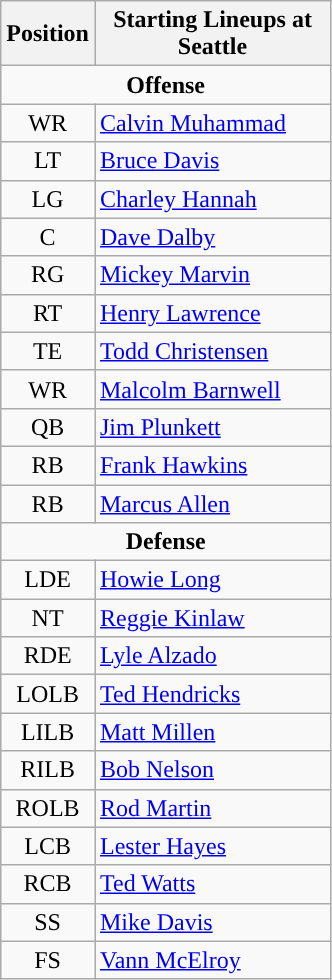<table class="wikitable">
<tr>
<th>Position</th>
<th width="150px" ">Starting Lineups at Seattle</th>
</tr>
<tr>
<td colspan="2" style="text-align:center;"><strong>Offense</strong></td>
</tr>
<tr>
<td style="text-align:center;">WR</td>
<td><a href='#'>Calvin Muhammad</a></td>
</tr>
<tr>
<td style="text-align:center;">LT</td>
<td><a href='#'>Bruce Davis</a></td>
</tr>
<tr>
<td style="text-align:center;">LG</td>
<td><a href='#'>Charley Hannah</a></td>
</tr>
<tr>
<td style="text-align:center;">C</td>
<td><a href='#'>Dave Dalby</a></td>
</tr>
<tr>
<td style="text-align:center;">RG</td>
<td><a href='#'>Mickey Marvin</a></td>
</tr>
<tr>
<td style="text-align:center;">RT</td>
<td><a href='#'>Henry Lawrence</a></td>
</tr>
<tr>
<td style="text-align:center;">TE</td>
<td><a href='#'>Todd Christensen</a></td>
</tr>
<tr>
<td style="text-align:center;">WR</td>
<td><a href='#'>Malcolm Barnwell</a></td>
</tr>
<tr>
<td style="text-align:center;">QB</td>
<td><a href='#'>Jim Plunkett</a></td>
</tr>
<tr>
<td style="text-align:center;">RB</td>
<td><a href='#'>Frank Hawkins</a></td>
</tr>
<tr>
<td style="text-align:center;">RB</td>
<td><a href='#'>Marcus Allen</a></td>
</tr>
<tr>
<td colspan="2" style="text-align:center;"><strong>Defense</strong></td>
</tr>
<tr>
<td style="text-align:center;">LDE</td>
<td><a href='#'>Howie Long</a></td>
</tr>
<tr>
<td style="text-align:center;">NT</td>
<td><a href='#'>Reggie Kinlaw</a></td>
</tr>
<tr>
<td style="text-align:center;">RDE</td>
<td><a href='#'>Lyle Alzado</a></td>
</tr>
<tr>
<td style="text-align:center;">LOLB</td>
<td><a href='#'>Ted Hendricks</a></td>
</tr>
<tr>
<td style="text-align:center;">LILB</td>
<td><a href='#'>Matt Millen</a></td>
</tr>
<tr>
<td style="text-align:center;">RILB</td>
<td><a href='#'>Bob Nelson</a></td>
</tr>
<tr>
<td style="text-align:center;">ROLB</td>
<td><a href='#'>Rod Martin</a></td>
</tr>
<tr>
<td style="text-align:center;">LCB</td>
<td><a href='#'>Lester Hayes</a></td>
</tr>
<tr>
<td style="text-align:center;">RCB</td>
<td><a href='#'>Ted Watts</a></td>
</tr>
<tr>
<td style="text-align:center;">SS</td>
<td><a href='#'>Mike Davis</a></td>
</tr>
<tr>
<td style="text-align:center;">FS</td>
<td><a href='#'>Vann McElroy</a></td>
</tr>
</table>
